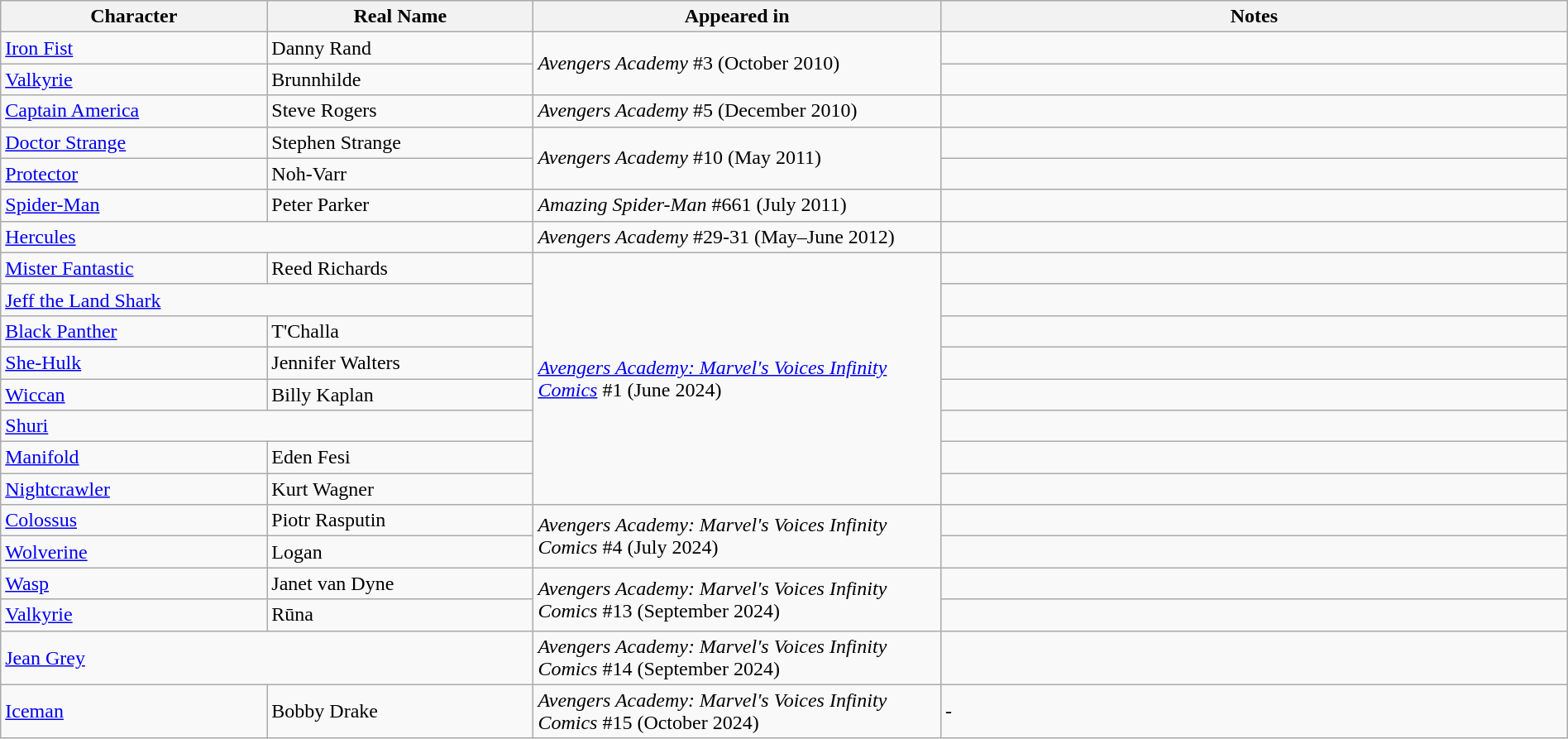<table class="wikitable" style="width:100%; text-align:left; margin:1em auto 1em auto;">
<tr>
<th width=17%>Character</th>
<th width=17%>Real Name</th>
<th width=26%>Appeared in</th>
<th width=40%>Notes</th>
</tr>
<tr>
<td><a href='#'>Iron Fist</a></td>
<td>Danny Rand</td>
<td rowspan="2"><em>Avengers Academy</em> #3 (October 2010)</td>
<td></td>
</tr>
<tr>
<td><a href='#'>Valkyrie</a></td>
<td>Brunnhilde</td>
<td></td>
</tr>
<tr>
<td><a href='#'>Captain America</a></td>
<td>Steve Rogers</td>
<td><em>Avengers Academy</em> #5 (December 2010)</td>
<td></td>
</tr>
<tr>
<td><a href='#'>Doctor Strange</a></td>
<td>Stephen Strange</td>
<td rowspan="2"><em>Avengers Academy</em> #10 (May 2011)</td>
<td></td>
</tr>
<tr>
<td><a href='#'>Protector</a></td>
<td>Noh-Varr</td>
<td></td>
</tr>
<tr>
<td><a href='#'>Spider-Man</a></td>
<td>Peter Parker</td>
<td><em>Amazing Spider-Man</em> #661 (July 2011)</td>
<td></td>
</tr>
<tr>
<td colspan="2"><a href='#'>Hercules</a></td>
<td><em>Avengers Academy</em> #29-31 (May–June 2012)</td>
<td></td>
</tr>
<tr>
<td><a href='#'>Mister Fantastic</a></td>
<td>Reed Richards</td>
<td rowspan="8"><em><a href='#'>Avengers Academy: Marvel's Voices Infinity Comics</a></em> #1 (June 2024)</td>
<td></td>
</tr>
<tr>
<td colspan="2"><a href='#'>Jeff the Land Shark</a></td>
<td></td>
</tr>
<tr>
<td><a href='#'>Black Panther</a></td>
<td>T'Challa</td>
<td></td>
</tr>
<tr>
<td><a href='#'>She-Hulk</a></td>
<td>Jennifer Walters</td>
<td></td>
</tr>
<tr>
<td><a href='#'>Wiccan</a></td>
<td>Billy Kaplan</td>
<td></td>
</tr>
<tr>
<td colspan="2"><a href='#'>Shuri</a></td>
<td></td>
</tr>
<tr>
<td><a href='#'>Manifold</a></td>
<td>Eden Fesi</td>
<td></td>
</tr>
<tr>
<td><a href='#'>Nightcrawler</a></td>
<td>Kurt Wagner</td>
<td></td>
</tr>
<tr>
<td><a href='#'>Colossus</a></td>
<td>Piotr Rasputin</td>
<td rowspan="2"><em>Avengers Academy: Marvel's Voices Infinity Comics</em> #4 (July 2024)</td>
<td></td>
</tr>
<tr>
<td><a href='#'>Wolverine</a></td>
<td>Logan</td>
<td></td>
</tr>
<tr>
<td><a href='#'>Wasp</a></td>
<td>Janet van Dyne</td>
<td rowspan="2"><em>Avengers Academy: Marvel's Voices Infinity Comics</em> #13 (September 2024)</td>
<td></td>
</tr>
<tr>
<td><a href='#'>Valkyrie</a></td>
<td>Rūna</td>
<td></td>
</tr>
<tr>
<td colspan="2"><a href='#'>Jean Grey</a></td>
<td><em>Avengers Academy: Marvel's Voices Infinity Comics</em> #14 (September 2024)</td>
<td></td>
</tr>
<tr>
<td><a href='#'>Iceman</a></td>
<td>Bobby Drake</td>
<td><em>Avengers Academy: Marvel's Voices Infinity Comics</em> #15 (October 2024)</td>
<td>-</td>
</tr>
</table>
